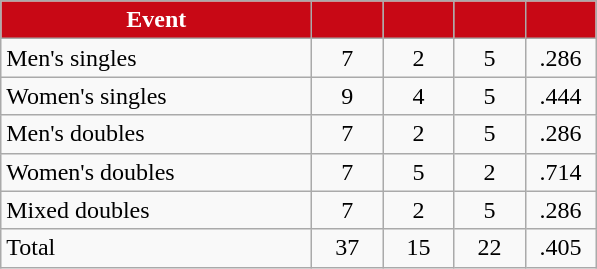<table class="wikitable" style="text-align:center">
<tr>
<th style="background:#C80815; color:white" width="200px">Event</th>
<th style="background:#C80815; color:white" width="40px"></th>
<th style="background:#C80815; color:white" width="40px"></th>
<th style="background:#C80815; color:white" width="40px"></th>
<th style="background:#C80815; color:white" width="40px"></th>
</tr>
<tr>
<td style="text-align:left">Men's singles</td>
<td>7</td>
<td>2</td>
<td>5</td>
<td>.286</td>
</tr>
<tr>
<td style="text-align:left">Women's singles</td>
<td>9</td>
<td>4</td>
<td>5</td>
<td>.444</td>
</tr>
<tr>
<td style="text-align:left">Men's doubles</td>
<td>7</td>
<td>2</td>
<td>5</td>
<td>.286</td>
</tr>
<tr>
<td style="text-align:left">Women's doubles</td>
<td>7</td>
<td>5</td>
<td>2</td>
<td>.714</td>
</tr>
<tr>
<td style="text-align:left">Mixed doubles</td>
<td>7</td>
<td>2</td>
<td>5</td>
<td>.286</td>
</tr>
<tr>
<td style="text-align:left">Total</td>
<td>37</td>
<td>15</td>
<td>22</td>
<td>.405</td>
</tr>
</table>
